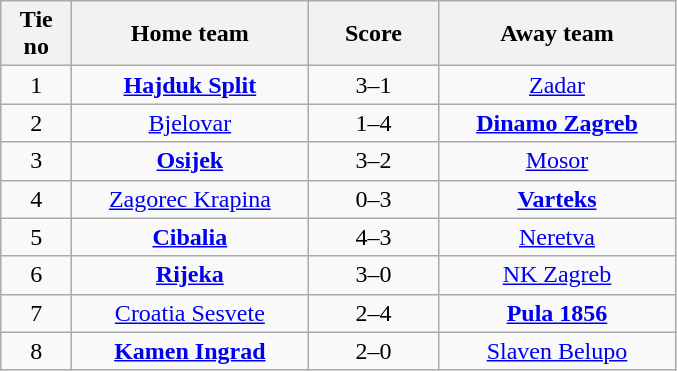<table class="wikitable" style="text-align: center">
<tr>
<th width=40>Tie no</th>
<th width=150>Home team</th>
<th width=80>Score</th>
<th width=150>Away team</th>
</tr>
<tr>
<td>1</td>
<td><strong><a href='#'>Hajduk Split</a></strong></td>
<td>3–1</td>
<td><a href='#'>Zadar</a></td>
</tr>
<tr>
<td>2</td>
<td><a href='#'>Bjelovar</a></td>
<td>1–4</td>
<td><strong><a href='#'>Dinamo Zagreb</a></strong></td>
</tr>
<tr>
<td>3</td>
<td><strong><a href='#'>Osijek</a></strong></td>
<td>3–2</td>
<td><a href='#'>Mosor</a></td>
</tr>
<tr>
<td>4</td>
<td><a href='#'>Zagorec Krapina</a></td>
<td>0–3</td>
<td><strong><a href='#'>Varteks</a></strong></td>
</tr>
<tr>
<td>5</td>
<td><strong><a href='#'>Cibalia</a></strong></td>
<td>4–3</td>
<td><a href='#'>Neretva</a></td>
</tr>
<tr>
<td>6</td>
<td><strong><a href='#'>Rijeka</a></strong></td>
<td>3–0</td>
<td><a href='#'>NK Zagreb</a></td>
</tr>
<tr>
<td>7</td>
<td><a href='#'>Croatia Sesvete</a></td>
<td>2–4</td>
<td><strong><a href='#'>Pula 1856</a></strong></td>
</tr>
<tr>
<td>8</td>
<td><strong><a href='#'>Kamen Ingrad</a></strong></td>
<td>2–0</td>
<td><a href='#'>Slaven Belupo</a></td>
</tr>
</table>
